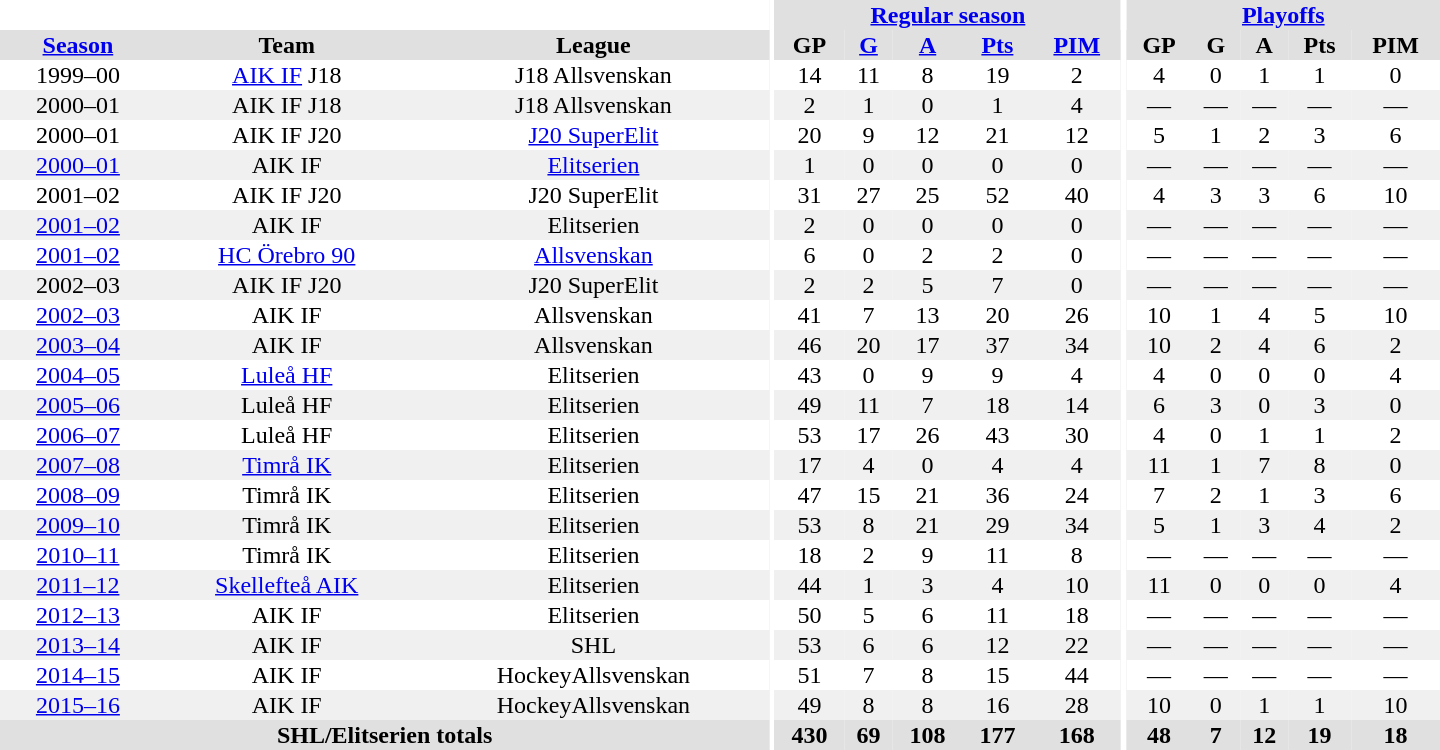<table border="0" cellpadding="1" cellspacing="0" style="text-align:center; width:60em">
<tr bgcolor="#e0e0e0">
<th colspan="3" bgcolor="#ffffff"></th>
<th rowspan="99" bgcolor="#ffffff"></th>
<th colspan="5"><a href='#'>Regular season</a></th>
<th rowspan="99" bgcolor="#ffffff"></th>
<th colspan="5"><a href='#'>Playoffs</a></th>
</tr>
<tr bgcolor="#e0e0e0">
<th><a href='#'>Season</a></th>
<th>Team</th>
<th>League</th>
<th>GP</th>
<th><a href='#'>G</a></th>
<th><a href='#'>A</a></th>
<th><a href='#'>Pts</a></th>
<th><a href='#'>PIM</a></th>
<th>GP</th>
<th>G</th>
<th>A</th>
<th>Pts</th>
<th>PIM</th>
</tr>
<tr>
<td>1999–00</td>
<td><a href='#'>AIK IF</a> J18</td>
<td>J18 Allsvenskan</td>
<td>14</td>
<td>11</td>
<td>8</td>
<td>19</td>
<td>2</td>
<td>4</td>
<td>0</td>
<td>1</td>
<td>1</td>
<td>0</td>
</tr>
<tr bgcolor="#f0f0f0">
<td>2000–01</td>
<td>AIK IF J18</td>
<td>J18 Allsvenskan</td>
<td>2</td>
<td>1</td>
<td>0</td>
<td>1</td>
<td>4</td>
<td>—</td>
<td>—</td>
<td>—</td>
<td>—</td>
<td>—</td>
</tr>
<tr>
<td>2000–01</td>
<td>AIK IF J20</td>
<td><a href='#'>J20 SuperElit</a></td>
<td>20</td>
<td>9</td>
<td>12</td>
<td>21</td>
<td>12</td>
<td>5</td>
<td>1</td>
<td>2</td>
<td>3</td>
<td>6</td>
</tr>
<tr bgcolor="#f0f0f0">
<td><a href='#'>2000–01</a></td>
<td>AIK IF</td>
<td><a href='#'>Elitserien</a></td>
<td>1</td>
<td>0</td>
<td>0</td>
<td>0</td>
<td>0</td>
<td>—</td>
<td>—</td>
<td>—</td>
<td>—</td>
<td>—</td>
</tr>
<tr>
<td>2001–02</td>
<td>AIK IF J20</td>
<td>J20 SuperElit</td>
<td>31</td>
<td>27</td>
<td>25</td>
<td>52</td>
<td>40</td>
<td>4</td>
<td>3</td>
<td>3</td>
<td>6</td>
<td>10</td>
</tr>
<tr bgcolor="#f0f0f0">
<td><a href='#'>2001–02</a></td>
<td>AIK IF</td>
<td>Elitserien</td>
<td>2</td>
<td>0</td>
<td>0</td>
<td>0</td>
<td>0</td>
<td>—</td>
<td>—</td>
<td>—</td>
<td>—</td>
<td>—</td>
</tr>
<tr>
<td><a href='#'>2001–02</a></td>
<td><a href='#'>HC Örebro 90</a></td>
<td><a href='#'>Allsvenskan</a></td>
<td>6</td>
<td>0</td>
<td>2</td>
<td>2</td>
<td>0</td>
<td>—</td>
<td>—</td>
<td>—</td>
<td>—</td>
<td>—</td>
</tr>
<tr bgcolor="#f0f0f0">
<td>2002–03</td>
<td>AIK IF J20</td>
<td>J20 SuperElit</td>
<td>2</td>
<td>2</td>
<td>5</td>
<td>7</td>
<td>0</td>
<td>—</td>
<td>—</td>
<td>—</td>
<td>—</td>
<td>—</td>
</tr>
<tr>
<td><a href='#'>2002–03</a></td>
<td>AIK IF</td>
<td>Allsvenskan</td>
<td>41</td>
<td>7</td>
<td>13</td>
<td>20</td>
<td>26</td>
<td>10</td>
<td>1</td>
<td>4</td>
<td>5</td>
<td>10</td>
</tr>
<tr bgcolor="#f0f0f0">
<td><a href='#'>2003–04</a></td>
<td>AIK IF</td>
<td>Allsvenskan</td>
<td>46</td>
<td>20</td>
<td>17</td>
<td>37</td>
<td>34</td>
<td>10</td>
<td>2</td>
<td>4</td>
<td>6</td>
<td>2</td>
</tr>
<tr>
<td><a href='#'>2004–05</a></td>
<td><a href='#'>Luleå HF</a></td>
<td>Elitserien</td>
<td>43</td>
<td>0</td>
<td>9</td>
<td>9</td>
<td>4</td>
<td>4</td>
<td>0</td>
<td>0</td>
<td>0</td>
<td>4</td>
</tr>
<tr bgcolor="#f0f0f0">
<td><a href='#'>2005–06</a></td>
<td>Luleå HF</td>
<td>Elitserien</td>
<td>49</td>
<td>11</td>
<td>7</td>
<td>18</td>
<td>14</td>
<td>6</td>
<td>3</td>
<td>0</td>
<td>3</td>
<td>0</td>
</tr>
<tr>
<td><a href='#'>2006–07</a></td>
<td>Luleå HF</td>
<td>Elitserien</td>
<td>53</td>
<td>17</td>
<td>26</td>
<td>43</td>
<td>30</td>
<td>4</td>
<td>0</td>
<td>1</td>
<td>1</td>
<td>2</td>
</tr>
<tr bgcolor="#f0f0f0">
<td><a href='#'>2007–08</a></td>
<td><a href='#'>Timrå IK</a></td>
<td>Elitserien</td>
<td>17</td>
<td>4</td>
<td>0</td>
<td>4</td>
<td>4</td>
<td>11</td>
<td>1</td>
<td>7</td>
<td>8</td>
<td>0</td>
</tr>
<tr>
<td><a href='#'>2008–09</a></td>
<td>Timrå IK</td>
<td>Elitserien</td>
<td>47</td>
<td>15</td>
<td>21</td>
<td>36</td>
<td>24</td>
<td>7</td>
<td>2</td>
<td>1</td>
<td>3</td>
<td>6</td>
</tr>
<tr bgcolor="#f0f0f0">
<td><a href='#'>2009–10</a></td>
<td>Timrå IK</td>
<td>Elitserien</td>
<td>53</td>
<td>8</td>
<td>21</td>
<td>29</td>
<td>34</td>
<td>5</td>
<td>1</td>
<td>3</td>
<td>4</td>
<td>2</td>
</tr>
<tr>
<td><a href='#'>2010–11</a></td>
<td>Timrå IK</td>
<td>Elitserien</td>
<td>18</td>
<td>2</td>
<td>9</td>
<td>11</td>
<td>8</td>
<td>—</td>
<td>—</td>
<td>—</td>
<td>—</td>
<td>—</td>
</tr>
<tr bgcolor="#f0f0f0">
<td><a href='#'>2011–12</a></td>
<td><a href='#'>Skellefteå AIK</a></td>
<td>Elitserien</td>
<td>44</td>
<td>1</td>
<td>3</td>
<td>4</td>
<td>10</td>
<td>11</td>
<td>0</td>
<td>0</td>
<td>0</td>
<td>4</td>
</tr>
<tr>
<td><a href='#'>2012–13</a></td>
<td>AIK IF</td>
<td>Elitserien</td>
<td>50</td>
<td>5</td>
<td>6</td>
<td>11</td>
<td>18</td>
<td>—</td>
<td>—</td>
<td>—</td>
<td>—</td>
<td>—</td>
</tr>
<tr bgcolor="#f0f0f0">
<td><a href='#'>2013–14</a></td>
<td>AIK IF</td>
<td>SHL</td>
<td>53</td>
<td>6</td>
<td>6</td>
<td>12</td>
<td>22</td>
<td>—</td>
<td>—</td>
<td>—</td>
<td>—</td>
<td>—</td>
</tr>
<tr>
<td><a href='#'>2014–15</a></td>
<td>AIK IF</td>
<td>HockeyAllsvenskan</td>
<td>51</td>
<td>7</td>
<td>8</td>
<td>15</td>
<td>44</td>
<td>—</td>
<td>—</td>
<td>—</td>
<td>—</td>
<td>—</td>
</tr>
<tr bgcolor="#f0f0f0">
<td><a href='#'>2015–16</a></td>
<td>AIK IF</td>
<td>HockeyAllsvenskan</td>
<td>49</td>
<td>8</td>
<td>8</td>
<td>16</td>
<td>28</td>
<td>10</td>
<td>0</td>
<td>1</td>
<td>1</td>
<td>10</td>
</tr>
<tr>
</tr>
<tr ALIGN="center" bgcolor="#e0e0e0">
<th colspan="3">SHL/Elitserien totals</th>
<th ALIGN="center">430</th>
<th ALIGN="center">69</th>
<th ALIGN="center">108</th>
<th ALIGN="center">177</th>
<th ALIGN="center">168</th>
<th ALIGN="center">48</th>
<th ALIGN="center">7</th>
<th ALIGN="center">12</th>
<th ALIGN="center">19</th>
<th ALIGN="center">18</th>
</tr>
</table>
